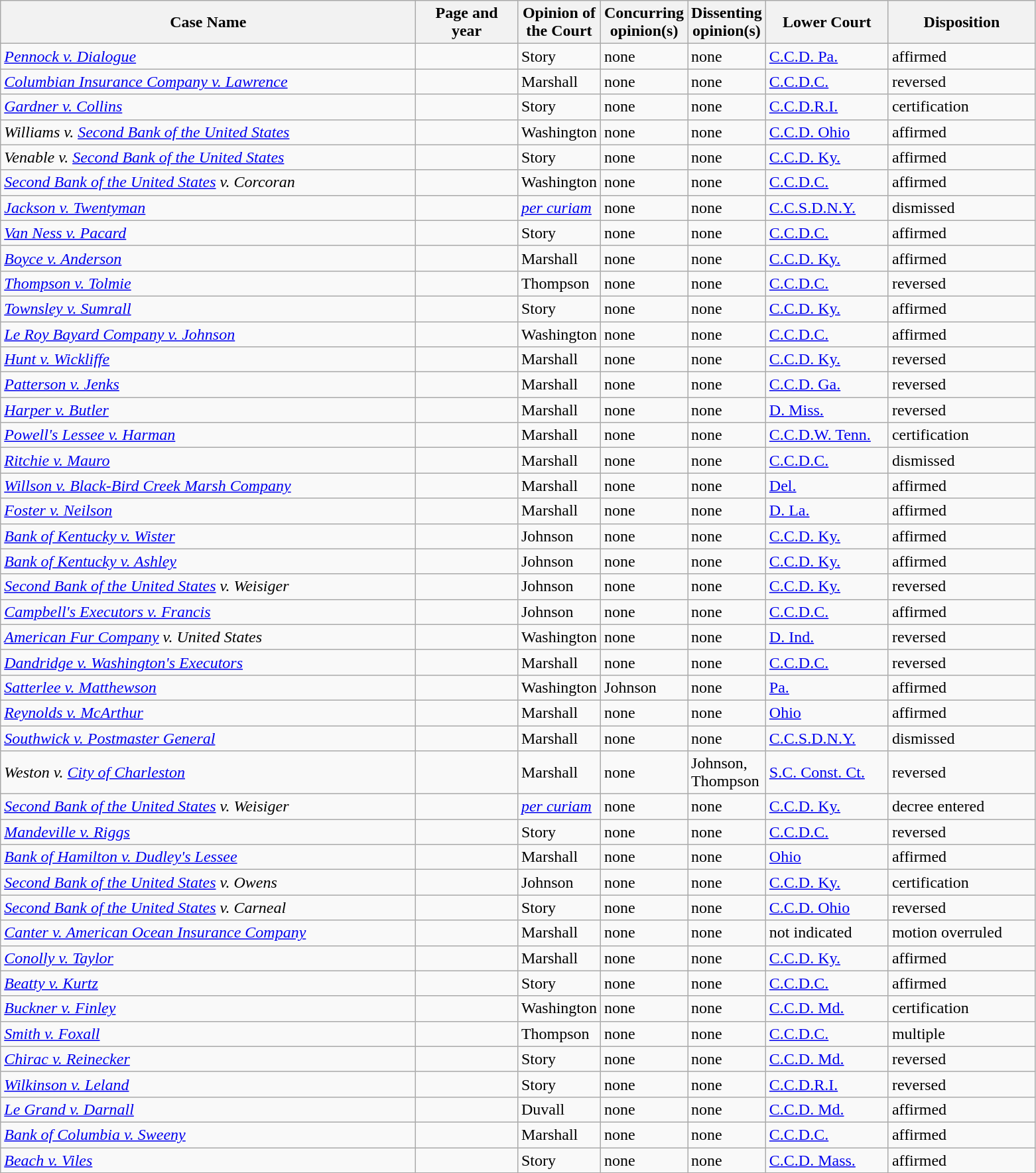<table class="wikitable sortable">
<tr>
<th scope="col" style="width: 410px;">Case Name</th>
<th scope="col" style="width: 95px;">Page and year</th>
<th scope="col" style="width: 10px;">Opinion of the Court</th>
<th scope="col" style="width: 10px;">Concurring opinion(s)</th>
<th scope="col" style="width: 10px;">Dissenting opinion(s)</th>
<th scope="col" style="width: 116px;">Lower Court</th>
<th scope="col" style="width: 140px;">Disposition</th>
</tr>
<tr>
<td><em><a href='#'>Pennock v. Dialogue</a></em></td>
<td align="right"></td>
<td>Story</td>
<td>none</td>
<td>none</td>
<td><a href='#'>C.C.D. Pa.</a></td>
<td>affirmed</td>
</tr>
<tr>
<td><em><a href='#'>Columbian Insurance Company v. Lawrence</a></em></td>
<td align="right"></td>
<td>Marshall</td>
<td>none</td>
<td>none</td>
<td><a href='#'>C.C.D.C.</a></td>
<td>reversed</td>
</tr>
<tr>
<td><em><a href='#'>Gardner v. Collins</a></em></td>
<td align="right"></td>
<td>Story</td>
<td>none</td>
<td>none</td>
<td><a href='#'>C.C.D.R.I.</a></td>
<td>certification</td>
</tr>
<tr>
<td><em>Williams v. <a href='#'>Second Bank of the United States</a></em></td>
<td align="right"></td>
<td>Washington</td>
<td>none</td>
<td>none</td>
<td><a href='#'>C.C.D. Ohio</a></td>
<td>affirmed</td>
</tr>
<tr>
<td><em>Venable v. <a href='#'>Second Bank of the United States</a></em></td>
<td align="right"></td>
<td>Story</td>
<td>none</td>
<td>none</td>
<td><a href='#'>C.C.D. Ky.</a></td>
<td>affirmed</td>
</tr>
<tr>
<td><em><a href='#'>Second Bank of the United States</a> v. Corcoran</em></td>
<td align="right"></td>
<td>Washington</td>
<td>none</td>
<td>none</td>
<td><a href='#'>C.C.D.C.</a></td>
<td>affirmed</td>
</tr>
<tr>
<td><em><a href='#'>Jackson v. Twentyman</a></em></td>
<td align="right"></td>
<td><em><a href='#'>per curiam</a></em></td>
<td>none</td>
<td>none</td>
<td><a href='#'>C.C.S.D.N.Y.</a></td>
<td>dismissed</td>
</tr>
<tr>
<td><em><a href='#'>Van Ness v. Pacard</a></em></td>
<td align="right"></td>
<td>Story</td>
<td>none</td>
<td>none</td>
<td><a href='#'>C.C.D.C.</a></td>
<td>affirmed</td>
</tr>
<tr>
<td><em><a href='#'>Boyce v. Anderson</a></em></td>
<td align="right"></td>
<td>Marshall</td>
<td>none</td>
<td>none</td>
<td><a href='#'>C.C.D. Ky.</a></td>
<td>affirmed</td>
</tr>
<tr>
<td><em><a href='#'>Thompson v. Tolmie</a></em></td>
<td align="right"></td>
<td>Thompson</td>
<td>none</td>
<td>none</td>
<td><a href='#'>C.C.D.C.</a></td>
<td>reversed</td>
</tr>
<tr>
<td><em><a href='#'>Townsley v. Sumrall</a></em></td>
<td align="right"></td>
<td>Story</td>
<td>none</td>
<td>none</td>
<td><a href='#'>C.C.D. Ky.</a></td>
<td>affirmed</td>
</tr>
<tr>
<td><em><a href='#'>Le Roy Bayard Company v. Johnson</a></em></td>
<td align="right"></td>
<td>Washington</td>
<td>none</td>
<td>none</td>
<td><a href='#'>C.C.D.C.</a></td>
<td>affirmed</td>
</tr>
<tr>
<td><em><a href='#'>Hunt v. Wickliffe</a></em></td>
<td align="right"></td>
<td>Marshall</td>
<td>none</td>
<td>none</td>
<td><a href='#'>C.C.D. Ky.</a></td>
<td>reversed</td>
</tr>
<tr>
<td><em><a href='#'>Patterson v. Jenks</a></em></td>
<td align="right"></td>
<td>Marshall</td>
<td>none</td>
<td>none</td>
<td><a href='#'>C.C.D. Ga.</a></td>
<td>reversed</td>
</tr>
<tr>
<td><em><a href='#'>Harper v. Butler</a></em></td>
<td align="right"></td>
<td>Marshall</td>
<td>none</td>
<td>none</td>
<td><a href='#'>D. Miss.</a></td>
<td>reversed</td>
</tr>
<tr>
<td><em><a href='#'>Powell's Lessee v. Harman</a></em></td>
<td align="right"></td>
<td>Marshall</td>
<td>none</td>
<td>none</td>
<td><a href='#'>C.C.D.W. Tenn.</a></td>
<td>certification</td>
</tr>
<tr>
<td><em><a href='#'>Ritchie v. Mauro</a></em></td>
<td align="right"></td>
<td>Marshall</td>
<td>none</td>
<td>none</td>
<td><a href='#'>C.C.D.C.</a></td>
<td>dismissed</td>
</tr>
<tr>
<td><em><a href='#'>Willson v. Black-Bird Creek Marsh Company</a></em></td>
<td align="right"></td>
<td>Marshall</td>
<td>none</td>
<td>none</td>
<td><a href='#'>Del.</a></td>
<td>affirmed</td>
</tr>
<tr>
<td><em><a href='#'>Foster v. Neilson</a></em></td>
<td align="right"></td>
<td>Marshall</td>
<td>none</td>
<td>none</td>
<td><a href='#'>D. La.</a></td>
<td>affirmed</td>
</tr>
<tr>
<td><em><a href='#'>Bank of Kentucky v. Wister</a></em></td>
<td align="right"></td>
<td>Johnson</td>
<td>none</td>
<td>none</td>
<td><a href='#'>C.C.D. Ky.</a></td>
<td>affirmed</td>
</tr>
<tr>
<td><em><a href='#'>Bank of Kentucky v. Ashley</a></em></td>
<td align="right"></td>
<td>Johnson</td>
<td>none</td>
<td>none</td>
<td><a href='#'>C.C.D. Ky.</a></td>
<td>affirmed</td>
</tr>
<tr>
<td><em><a href='#'>Second Bank of the United States</a> v. Weisiger</em></td>
<td align="right"></td>
<td>Johnson</td>
<td>none</td>
<td>none</td>
<td><a href='#'>C.C.D. Ky.</a></td>
<td>reversed</td>
</tr>
<tr>
<td><em><a href='#'>Campbell's Executors v. Francis</a></em></td>
<td align="right"></td>
<td>Johnson</td>
<td>none</td>
<td>none</td>
<td><a href='#'>C.C.D.C.</a></td>
<td>affirmed</td>
</tr>
<tr>
<td><em><a href='#'>American Fur Company</a> v. United States</em></td>
<td align="right"></td>
<td>Washington</td>
<td>none</td>
<td>none</td>
<td><a href='#'>D. Ind.</a></td>
<td>reversed</td>
</tr>
<tr>
<td><em><a href='#'>Dandridge v. Washington's Executors</a></em></td>
<td align="right"></td>
<td>Marshall</td>
<td>none</td>
<td>none</td>
<td><a href='#'>C.C.D.C.</a></td>
<td>reversed</td>
</tr>
<tr>
<td><em><a href='#'>Satterlee v. Matthewson</a></em></td>
<td align="right"></td>
<td>Washington</td>
<td>Johnson</td>
<td>none</td>
<td><a href='#'>Pa.</a></td>
<td>affirmed</td>
</tr>
<tr>
<td><em><a href='#'>Reynolds v. McArthur</a></em></td>
<td align="right"></td>
<td>Marshall</td>
<td>none</td>
<td>none</td>
<td><a href='#'>Ohio</a></td>
<td>affirmed</td>
</tr>
<tr>
<td><em><a href='#'>Southwick v. Postmaster General</a></em></td>
<td align="right"></td>
<td>Marshall</td>
<td>none</td>
<td>none</td>
<td><a href='#'>C.C.S.D.N.Y.</a></td>
<td>dismissed</td>
</tr>
<tr>
<td><em>Weston v. <a href='#'>City of Charleston</a></em></td>
<td align="right"></td>
<td>Marshall</td>
<td>none</td>
<td>Johnson, Thompson</td>
<td><a href='#'>S.C. Const. Ct.</a></td>
<td>reversed</td>
</tr>
<tr>
<td><em><a href='#'>Second Bank of the United States</a> v. Weisiger</em></td>
<td align="right"></td>
<td><em><a href='#'>per curiam</a></em></td>
<td>none</td>
<td>none</td>
<td><a href='#'>C.C.D. Ky.</a></td>
<td>decree entered</td>
</tr>
<tr>
<td><em><a href='#'>Mandeville v. Riggs</a></em></td>
<td align="right"></td>
<td>Story</td>
<td>none</td>
<td>none</td>
<td><a href='#'>C.C.D.C.</a></td>
<td>reversed</td>
</tr>
<tr>
<td><em><a href='#'>Bank of Hamilton v. Dudley's Lessee</a></em></td>
<td align="right"></td>
<td>Marshall</td>
<td>none</td>
<td>none</td>
<td><a href='#'>Ohio</a></td>
<td>affirmed</td>
</tr>
<tr>
<td><em><a href='#'>Second Bank of the United States</a> v. Owens</em></td>
<td align="right"></td>
<td>Johnson</td>
<td>none</td>
<td>none</td>
<td><a href='#'>C.C.D. Ky.</a></td>
<td>certification</td>
</tr>
<tr>
<td><em><a href='#'>Second Bank of the United States</a> v. Carneal</em></td>
<td align="right"></td>
<td>Story</td>
<td>none</td>
<td>none</td>
<td><a href='#'>C.C.D. Ohio</a></td>
<td>reversed</td>
</tr>
<tr>
<td><em><a href='#'>Canter v. American Ocean Insurance Company</a></em></td>
<td align="right"></td>
<td>Marshall</td>
<td>none</td>
<td>none</td>
<td>not indicated</td>
<td>motion overruled</td>
</tr>
<tr>
<td><em><a href='#'>Conolly v. Taylor</a></em></td>
<td align="right"></td>
<td>Marshall</td>
<td>none</td>
<td>none</td>
<td><a href='#'>C.C.D. Ky.</a></td>
<td>affirmed</td>
</tr>
<tr>
<td><em><a href='#'>Beatty v. Kurtz</a></em></td>
<td align="right"></td>
<td>Story</td>
<td>none</td>
<td>none</td>
<td><a href='#'>C.C.D.C.</a></td>
<td>affirmed</td>
</tr>
<tr>
<td><em><a href='#'>Buckner v. Finley</a></em></td>
<td align="right"></td>
<td>Washington</td>
<td>none</td>
<td>none</td>
<td><a href='#'>C.C.D. Md.</a></td>
<td>certification</td>
</tr>
<tr>
<td><em><a href='#'>Smith v. Foxall</a></em></td>
<td align="right"></td>
<td>Thompson</td>
<td>none</td>
<td>none</td>
<td><a href='#'>C.C.D.C.</a></td>
<td>multiple</td>
</tr>
<tr>
<td><em><a href='#'>Chirac v. Reinecker</a></em></td>
<td align="right"></td>
<td>Story</td>
<td>none</td>
<td>none</td>
<td><a href='#'>C.C.D. Md.</a></td>
<td>reversed</td>
</tr>
<tr>
<td><em><a href='#'>Wilkinson v. Leland</a></em></td>
<td align="right"></td>
<td>Story</td>
<td>none</td>
<td>none</td>
<td><a href='#'>C.C.D.R.I.</a></td>
<td>reversed</td>
</tr>
<tr>
<td><em><a href='#'>Le Grand v. Darnall</a></em></td>
<td align="right"></td>
<td>Duvall</td>
<td>none</td>
<td>none</td>
<td><a href='#'>C.C.D. Md.</a></td>
<td>affirmed</td>
</tr>
<tr>
<td><em><a href='#'>Bank of Columbia v. Sweeny</a></em></td>
<td align="right"></td>
<td>Marshall</td>
<td>none</td>
<td>none</td>
<td><a href='#'>C.C.D.C.</a></td>
<td>affirmed</td>
</tr>
<tr>
<td><em><a href='#'>Beach v. Viles </a></em></td>
<td align="right"></td>
<td>Story</td>
<td>none</td>
<td>none</td>
<td><a href='#'>C.C.D. Mass.</a></td>
<td>affirmed</td>
</tr>
<tr>
</tr>
</table>
